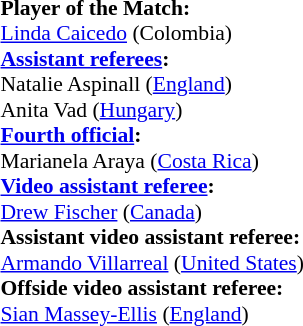<table style="width:100%; font-size:90%;">
<tr>
<td><br><strong>Player of the Match:</strong>
<br><a href='#'>Linda Caicedo</a> (Colombia)<br><strong><a href='#'>Assistant referees</a>:</strong>
<br>Natalie Aspinall (<a href='#'>England</a>)
<br>Anita Vad (<a href='#'>Hungary</a>)
<br><strong><a href='#'>Fourth official</a>:</strong>
<br>Marianela Araya (<a href='#'>Costa Rica</a>)
<br><strong><a href='#'>Video assistant referee</a>:</strong>
<br><a href='#'>Drew Fischer</a> (<a href='#'>Canada</a>)
<br><strong>Assistant video assistant referee:</strong>
<br><a href='#'>Armando Villarreal</a> (<a href='#'>United States</a>)
<br><strong>Offside video assistant referee:</strong>
<br><a href='#'>Sian Massey-Ellis</a> (<a href='#'>England</a>)</td>
</tr>
</table>
